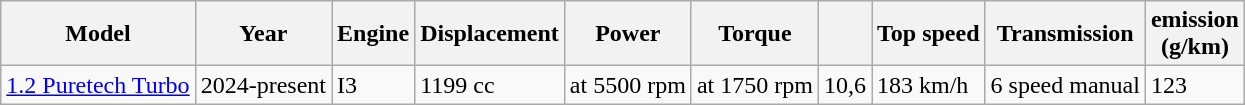<table class="wikitable">
<tr>
<th>Model</th>
<th>Year</th>
<th>Engine</th>
<th>Displacement</th>
<th>Power</th>
<th>Torque</th>
<th></th>
<th>Top speed</th>
<th>Transmission</th>
<th> emission<br>(g/km)</th>
</tr>
<tr>
<td><a href='#'>1.2 Puretech Turbo</a></td>
<td>2024-present</td>
<td>I3</td>
<td>1199 cc</td>
<td> at 5500 rpm</td>
<td> at 1750 rpm</td>
<td>10,6</td>
<td>183 km/h</td>
<td>6 speed manual</td>
<td>123</td>
</tr>
</table>
